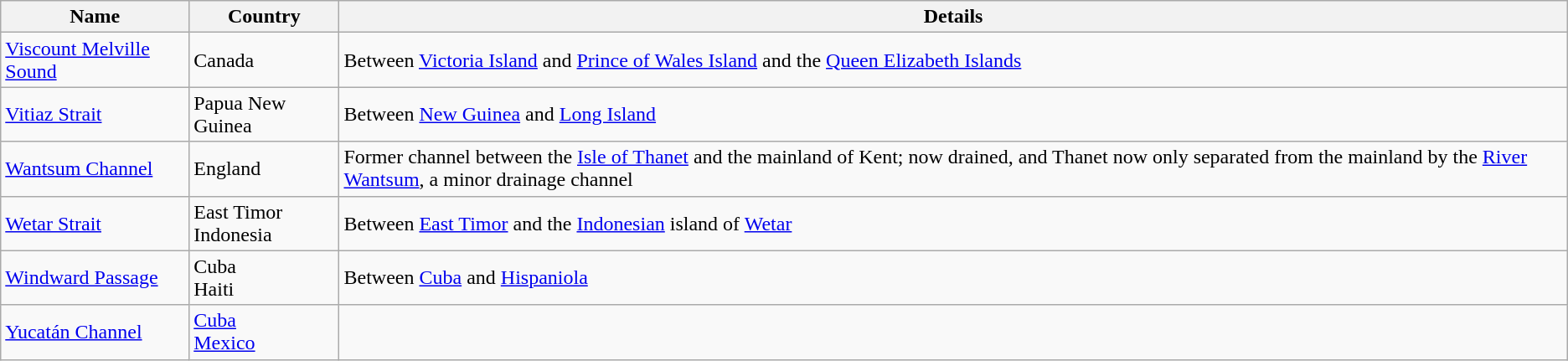<table class=wikitable>
<tr>
<th>Name</th>
<th>Country</th>
<th>Details</th>
</tr>
<tr>
<td><a href='#'>Viscount Melville Sound</a></td>
<td>Canada</td>
<td>Between <a href='#'>Victoria Island</a> and <a href='#'>Prince of Wales Island</a> and the <a href='#'>Queen Elizabeth Islands</a></td>
</tr>
<tr>
<td><a href='#'>Vitiaz Strait</a></td>
<td>Papua New Guinea</td>
<td>Between <a href='#'>New Guinea</a> and <a href='#'>Long Island</a></td>
</tr>
<tr>
<td><a href='#'>Wantsum Channel</a></td>
<td>England</td>
<td>Former channel between the <a href='#'>Isle of Thanet</a> and the mainland of Kent; now drained, and Thanet now only separated from the mainland by the <a href='#'>River Wantsum</a>, a minor drainage channel</td>
</tr>
<tr>
<td><a href='#'>Wetar Strait</a></td>
<td>East Timor<br>Indonesia</td>
<td>Between <a href='#'>East Timor</a> and the <a href='#'>Indonesian</a> island of <a href='#'>Wetar</a></td>
</tr>
<tr>
<td><a href='#'>Windward Passage</a></td>
<td>Cuba<br>Haiti</td>
<td>Between <a href='#'>Cuba</a> and <a href='#'>Hispaniola</a></td>
</tr>
<tr>
<td><a href='#'>Yucatán Channel</a></td>
<td><a href='#'>Cuba</a><br><a href='#'>Mexico</a></td>
<td></td>
</tr>
</table>
